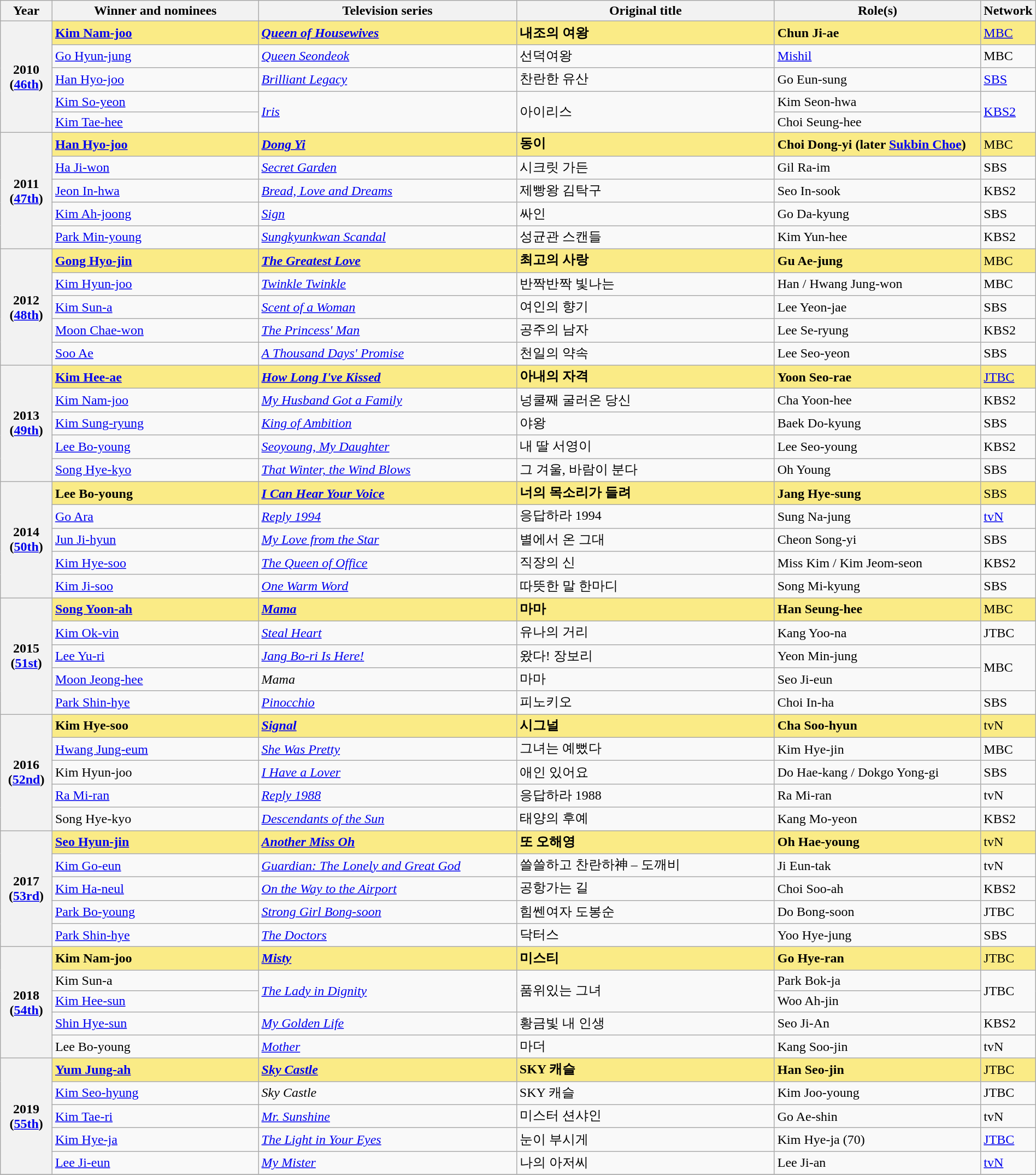<table class="wikitable" style="width:100%;" cellpadding="6">
<tr>
<th style="width:5%;">Year</th>
<th style="width:20%;">Winner and nominees</th>
<th style="width:25%;">Television series</th>
<th style="width:25%;">Original title</th>
<th style="width:20%;">Role(s)</th>
<th style="width:5%;">Network</th>
</tr>
<tr>
<th rowspan="5">2010<br>(<a href='#'>46th</a>)</th>
<td style="background:#FAEB86;"><strong><a href='#'>Kim Nam-joo</a> </strong></td>
<td style="background:#FAEB86;"><strong><em><a href='#'>Queen of Housewives</a></em></strong></td>
<td style="background:#FAEB86;"><strong>내조의 여왕</strong></td>
<td style="background:#FAEB86;"><strong>Chun Ji-ae</strong></td>
<td style="background:#FAEB86;"><a href='#'>MBC</a></td>
</tr>
<tr>
<td><a href='#'>Go Hyun-jung</a></td>
<td><em><a href='#'>Queen Seondeok</a></em></td>
<td>선덕여왕</td>
<td><a href='#'>Mishil</a></td>
<td>MBC</td>
</tr>
<tr>
<td><a href='#'>Han Hyo-joo</a></td>
<td><em><a href='#'>Brilliant Legacy</a></em></td>
<td>찬란한 유산</td>
<td>Go Eun-sung</td>
<td><a href='#'>SBS</a></td>
</tr>
<tr>
<td><a href='#'>Kim So-yeon</a></td>
<td rowspan="2"><em><a href='#'>Iris</a></em></td>
<td rowspan="2">아이리스</td>
<td>Kim Seon-hwa</td>
<td rowspan="2"><a href='#'>KBS2</a></td>
</tr>
<tr>
<td><a href='#'>Kim Tae-hee</a></td>
<td>Choi Seung-hee</td>
</tr>
<tr>
<th rowspan="5">2011<br>(<a href='#'>47th</a>)</th>
<td style="background:#FAEB86;"><strong><a href='#'>Han Hyo-joo</a> </strong></td>
<td style="background:#FAEB86;"><strong><em><a href='#'>Dong Yi</a></em></strong></td>
<td style="background:#FAEB86;"><strong>동이</strong></td>
<td style="background:#FAEB86;"><strong>Choi Dong-yi (later <a href='#'>Sukbin Choe</a>)</strong></td>
<td style="background:#FAEB86;">MBC</td>
</tr>
<tr>
<td><a href='#'>Ha Ji-won</a></td>
<td><em><a href='#'>Secret Garden</a></em></td>
<td>시크릿 가든</td>
<td>Gil Ra-im</td>
<td>SBS</td>
</tr>
<tr>
<td><a href='#'>Jeon In-hwa</a></td>
<td><em><a href='#'>Bread, Love and Dreams</a></em></td>
<td>제빵왕 김탁구</td>
<td>Seo In-sook</td>
<td>KBS2</td>
</tr>
<tr>
<td><a href='#'>Kim Ah-joong</a></td>
<td><em><a href='#'>Sign</a></em></td>
<td>싸인</td>
<td>Go Da-kyung</td>
<td>SBS</td>
</tr>
<tr>
<td><a href='#'>Park Min-young</a></td>
<td><em><a href='#'>Sungkyunkwan Scandal</a></em></td>
<td>성균관 스캔들</td>
<td>Kim Yun-hee</td>
<td>KBS2</td>
</tr>
<tr>
<th rowspan="5">2012<br>(<a href='#'>48th</a>)</th>
<td style="background:#FAEB86;"><strong><a href='#'>Gong Hyo-jin</a> </strong></td>
<td style="background:#FAEB86;"><strong><em><a href='#'>The Greatest Love</a></em></strong></td>
<td style="background:#FAEB86;"><strong>최고의 사랑</strong></td>
<td style="background:#FAEB86;"><strong>Gu Ae-jung</strong></td>
<td style="background:#FAEB86;">MBC</td>
</tr>
<tr>
<td><a href='#'>Kim Hyun-joo</a></td>
<td><em><a href='#'>Twinkle Twinkle</a></em></td>
<td>반짝반짝 빛나는</td>
<td>Han / Hwang Jung-won</td>
<td>MBC</td>
</tr>
<tr>
<td><a href='#'>Kim Sun-a</a></td>
<td><em><a href='#'>Scent of a Woman</a></em></td>
<td>여인의 향기</td>
<td>Lee Yeon-jae</td>
<td>SBS</td>
</tr>
<tr>
<td><a href='#'>Moon Chae-won</a></td>
<td><em><a href='#'>The Princess' Man</a></em></td>
<td>공주의 남자</td>
<td>Lee Se-ryung</td>
<td>KBS2</td>
</tr>
<tr>
<td><a href='#'>Soo Ae</a></td>
<td><em><a href='#'>A Thousand Days' Promise</a></em></td>
<td>천일의 약속</td>
<td>Lee Seo-yeon</td>
<td>SBS</td>
</tr>
<tr>
<th rowspan="5">2013<br>(<a href='#'>49th</a>)</th>
<td style="background:#FAEB86;"><strong><a href='#'>Kim Hee-ae</a> </strong></td>
<td style="background:#FAEB86;"><strong><em><a href='#'>How Long I've Kissed</a></em></strong></td>
<td style="background:#FAEB86;"><strong>아내의 자격</strong></td>
<td style="background:#FAEB86;"><strong>Yoon Seo-rae</strong></td>
<td style="background:#FAEB86;"><a href='#'>JTBC</a></td>
</tr>
<tr>
<td><a href='#'>Kim Nam-joo</a></td>
<td><em><a href='#'>My Husband Got a Family</a></em></td>
<td>넝쿨째 굴러온 당신</td>
<td>Cha Yoon-hee</td>
<td>KBS2</td>
</tr>
<tr>
<td><a href='#'>Kim Sung-ryung</a></td>
<td><em><a href='#'>King of Ambition</a></em></td>
<td>야왕</td>
<td>Baek Do-kyung</td>
<td>SBS</td>
</tr>
<tr>
<td><a href='#'>Lee Bo-young</a></td>
<td><em><a href='#'>Seoyoung, My Daughter</a></em></td>
<td>내 딸 서영이</td>
<td>Lee Seo-young</td>
<td>KBS2</td>
</tr>
<tr>
<td><a href='#'>Song Hye-kyo</a></td>
<td><em><a href='#'>That Winter, the Wind Blows</a></em></td>
<td>그 겨울, 바람이 분다</td>
<td>Oh Young</td>
<td>SBS</td>
</tr>
<tr>
<th rowspan="5">2014<br>(<a href='#'>50th</a>)</th>
<td style="background:#FAEB86;"><strong>Lee Bo-young </strong></td>
<td style="background:#FAEB86;"><strong><em><a href='#'>I Can Hear Your Voice</a></em></strong></td>
<td style="background:#FAEB86;"><strong>너의 목소리가 들려</strong></td>
<td style="background:#FAEB86;"><strong>Jang Hye-sung</strong></td>
<td style="background:#FAEB86;">SBS</td>
</tr>
<tr>
<td><a href='#'>Go Ara</a></td>
<td><em><a href='#'>Reply 1994</a></em></td>
<td>응답하라 1994</td>
<td>Sung Na-jung</td>
<td><a href='#'>tvN</a></td>
</tr>
<tr>
<td><a href='#'>Jun Ji-hyun</a></td>
<td><em><a href='#'>My Love from the Star</a></em></td>
<td>별에서 온 그대</td>
<td>Cheon Song-yi</td>
<td>SBS</td>
</tr>
<tr>
<td><a href='#'>Kim Hye-soo</a></td>
<td><em><a href='#'>The Queen of Office</a></em></td>
<td>직장의 신</td>
<td>Miss Kim / Kim Jeom-seon</td>
<td>KBS2</td>
</tr>
<tr>
<td><a href='#'>Kim Ji-soo</a></td>
<td><em><a href='#'>One Warm Word</a></em></td>
<td>따뜻한 말 한마디</td>
<td>Song Mi-kyung</td>
<td>SBS</td>
</tr>
<tr>
<th rowspan="5">2015<br>(<a href='#'>51st</a>)</th>
<td style="background:#FAEB86;"><strong><a href='#'>Song Yoon-ah</a> </strong></td>
<td style="background:#FAEB86;"><strong><em><a href='#'>Mama</a></em></strong></td>
<td style="background:#FAEB86;"><strong>마마</strong></td>
<td style="background:#FAEB86;"><strong>Han Seung-hee</strong></td>
<td style="background:#FAEB86;">MBC</td>
</tr>
<tr>
<td><a href='#'>Kim Ok-vin</a></td>
<td><em><a href='#'>Steal Heart</a></em></td>
<td>유나의 거리</td>
<td>Kang Yoo-na</td>
<td>JTBC</td>
</tr>
<tr>
<td><a href='#'>Lee Yu-ri</a></td>
<td><em><a href='#'>Jang Bo-ri Is Here!</a></em></td>
<td>왔다! 장보리</td>
<td>Yeon Min-jung</td>
<td rowspan="2">MBC</td>
</tr>
<tr>
<td><a href='#'>Moon Jeong-hee</a></td>
<td><em>Mama</em></td>
<td>마마</td>
<td>Seo Ji-eun</td>
</tr>
<tr>
<td><a href='#'>Park Shin-hye</a></td>
<td><em><a href='#'>Pinocchio</a></em></td>
<td>피노키오</td>
<td>Choi In-ha</td>
<td>SBS</td>
</tr>
<tr>
<th rowspan="5">2016<br>(<a href='#'>52nd</a>)</th>
<td style="background:#FAEB86;"><strong>Kim Hye-soo </strong></td>
<td style="background:#FAEB86;"><strong><em><a href='#'>Signal</a></em></strong></td>
<td style="background:#FAEB86;"><strong>시그널</strong></td>
<td style="background:#FAEB86;"><strong>Cha Soo-hyun</strong></td>
<td style="background:#FAEB86;">tvN</td>
</tr>
<tr>
<td><a href='#'>Hwang Jung-eum</a></td>
<td><em><a href='#'>She Was Pretty</a></em></td>
<td>그녀는 예뻤다</td>
<td>Kim Hye-jin</td>
<td>MBC</td>
</tr>
<tr>
<td>Kim Hyun-joo</td>
<td><em><a href='#'>I Have a Lover</a></em></td>
<td>애인 있어요</td>
<td>Do Hae-kang / Dokgo Yong-gi</td>
<td>SBS</td>
</tr>
<tr>
<td><a href='#'>Ra Mi-ran</a></td>
<td><em><a href='#'>Reply 1988</a></em></td>
<td>응답하라 1988</td>
<td>Ra Mi-ran</td>
<td>tvN</td>
</tr>
<tr>
<td>Song Hye-kyo</td>
<td><em><a href='#'>Descendants of the Sun</a></em></td>
<td>태양의 후예</td>
<td>Kang Mo-yeon</td>
<td>KBS2</td>
</tr>
<tr>
<th rowspan="5">2017<br>(<a href='#'>53rd</a>)</th>
<td style="background:#FAEB86;"><strong><a href='#'>Seo Hyun-jin</a> </strong></td>
<td style="background:#FAEB86;"><strong><em><a href='#'>Another Miss Oh</a></em></strong></td>
<td style="background:#FAEB86;"><strong>또 오해영</strong></td>
<td style="background:#FAEB86;"><strong>Oh Hae-young</strong></td>
<td style="background:#FAEB86;">tvN</td>
</tr>
<tr>
<td><a href='#'>Kim Go-eun</a></td>
<td><em><a href='#'>Guardian: The Lonely and Great God</a></em></td>
<td>쓸쓸하고 찬란하神 – 도깨비</td>
<td>Ji Eun-tak</td>
<td>tvN</td>
</tr>
<tr>
<td><a href='#'>Kim Ha-neul</a></td>
<td><em><a href='#'>On the Way to the Airport</a></em></td>
<td>공항가는 길</td>
<td>Choi Soo-ah</td>
<td>KBS2</td>
</tr>
<tr>
<td><a href='#'>Park Bo-young</a></td>
<td><em><a href='#'>Strong Girl Bong-soon</a></em></td>
<td>힘쎈여자 도봉순</td>
<td>Do Bong-soon</td>
<td>JTBC</td>
</tr>
<tr>
<td><a href='#'>Park Shin-hye</a></td>
<td><em><a href='#'>The Doctors</a></em></td>
<td>닥터스</td>
<td>Yoo Hye-jung</td>
<td>SBS</td>
</tr>
<tr>
<th rowspan="5">2018<br>(<a href='#'>54th</a>)</th>
<td style="background:#FAEB86;"><strong>Kim Nam-joo </strong></td>
<td style="background:#FAEB86;"><strong><em><a href='#'>Misty</a></em></strong></td>
<td style="background:#FAEB86;"><strong>미스티</strong></td>
<td style="background:#FAEB86;"><strong>Go Hye-ran</strong></td>
<td style="background:#FAEB86;">JTBC</td>
</tr>
<tr>
<td>Kim Sun-a</td>
<td rowspan="2"><em><a href='#'>The Lady in Dignity</a></em></td>
<td rowspan="2">품위있는 그녀</td>
<td>Park Bok-ja</td>
<td rowspan="2">JTBC</td>
</tr>
<tr>
<td><a href='#'>Kim Hee-sun</a></td>
<td>Woo Ah-jin</td>
</tr>
<tr>
<td><a href='#'>Shin Hye-sun</a></td>
<td><em><a href='#'>My Golden Life</a></em></td>
<td>황금빛 내 인생</td>
<td>Seo Ji-An</td>
<td>KBS2</td>
</tr>
<tr>
<td>Lee Bo-young</td>
<td><em><a href='#'>Mother</a></em></td>
<td>마더</td>
<td>Kang Soo-jin</td>
<td>tvN</td>
</tr>
<tr>
<th rowspan="5">2019<br>(<a href='#'>55th</a>)</th>
<td style="background:#FAEB86;"><strong><a href='#'>Yum Jung-ah</a> </strong></td>
<td style="background:#FAEB86;"><strong><em><a href='#'>Sky Castle</a></em></strong></td>
<td style="background:#FAEB86;"><strong>SKY 캐슬</strong></td>
<td style="background:#FAEB86;"><strong>Han Seo-jin</strong></td>
<td style="background:#FAEB86;">JTBC</td>
</tr>
<tr>
<td><a href='#'>Kim Seo-hyung</a></td>
<td><em>Sky Castle</em></td>
<td>SKY 캐슬</td>
<td>Kim Joo-young</td>
<td>JTBC</td>
</tr>
<tr>
<td><a href='#'>Kim Tae-ri</a></td>
<td><em><a href='#'>Mr. Sunshine</a></em></td>
<td>미스터 션샤인</td>
<td>Go Ae-shin</td>
<td>tvN</td>
</tr>
<tr>
<td><a href='#'>Kim Hye-ja</a></td>
<td><em><a href='#'>The Light in Your Eyes</a></em></td>
<td>눈이 부시게</td>
<td>Kim Hye-ja (70)</td>
<td><a href='#'>JTBC</a></td>
</tr>
<tr>
<td><a href='#'>Lee Ji-eun</a></td>
<td><em><a href='#'>My Mister</a></em></td>
<td>나의 아저씨</td>
<td>Lee Ji-an</td>
<td><a href='#'>tvN</a></td>
</tr>
<tr>
</tr>
</table>
